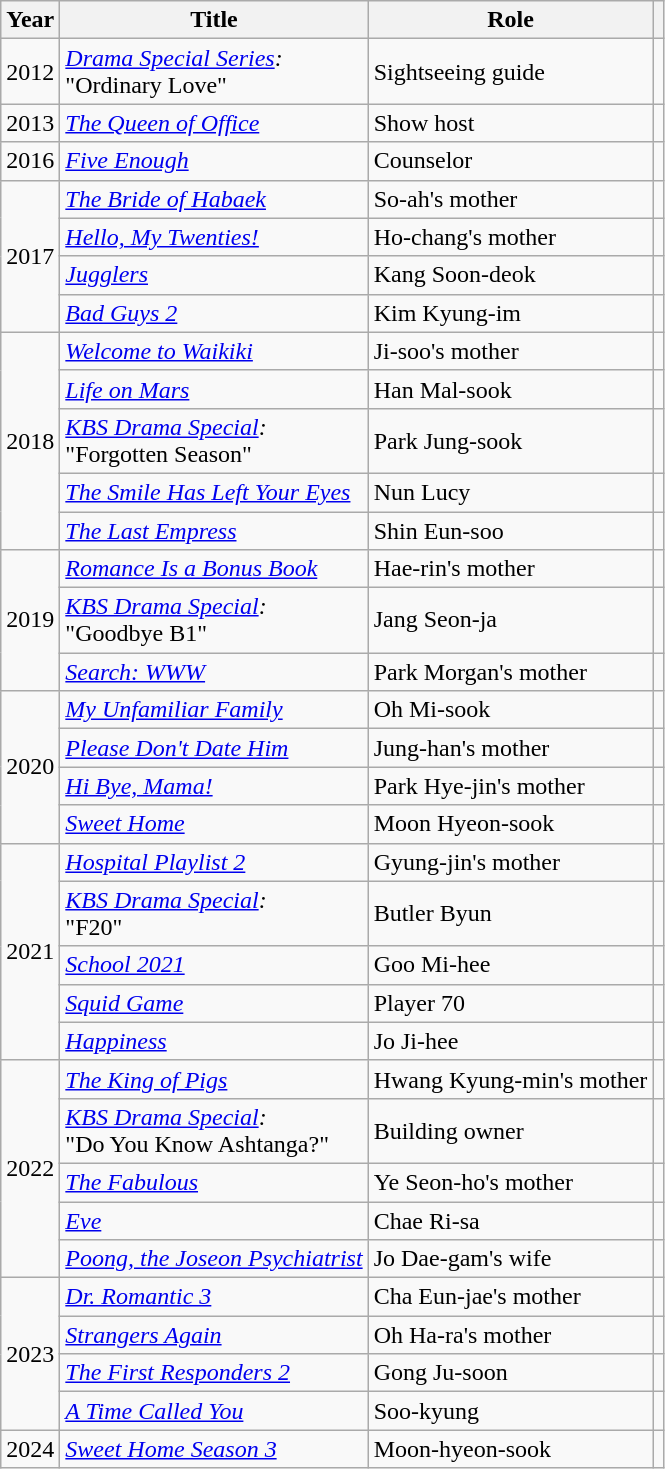<table class="wikitable sortable">
<tr>
<th>Year</th>
<th>Title</th>
<th>Role</th>
<th></th>
</tr>
<tr>
<td>2012</td>
<td><em><a href='#'>Drama Special Series</a>:</em><br>"Ordinary Love"</td>
<td>Sightseeing guide</td>
<td></td>
</tr>
<tr>
<td>2013</td>
<td><em><a href='#'>The Queen of Office</a></em></td>
<td>Show host</td>
<td></td>
</tr>
<tr>
<td>2016</td>
<td><em><a href='#'>Five Enough</a></em></td>
<td>Counselor</td>
<td></td>
</tr>
<tr>
<td rowspan="4">2017</td>
<td><em><a href='#'>The Bride of Habaek</a></em></td>
<td>So-ah's mother</td>
<td></td>
</tr>
<tr>
<td><em><a href='#'>Hello, My Twenties!</a></em></td>
<td>Ho-chang's mother</td>
<td></td>
</tr>
<tr>
<td><em><a href='#'>Jugglers</a></em></td>
<td>Kang Soon-deok</td>
<td></td>
</tr>
<tr>
<td><em><a href='#'>Bad Guys 2</a></em></td>
<td>Kim Kyung-im</td>
<td></td>
</tr>
<tr>
<td rowspan="5">2018</td>
<td><em><a href='#'>Welcome to Waikiki</a></em></td>
<td>Ji-soo's mother</td>
<td></td>
</tr>
<tr>
<td><em><a href='#'>Life on Mars</a></em></td>
<td>Han Mal-sook</td>
<td></td>
</tr>
<tr>
<td><em><a href='#'>KBS Drama Special</a>:</em><br>"Forgotten Season"</td>
<td>Park Jung-sook</td>
<td></td>
</tr>
<tr>
<td><em><a href='#'>The Smile Has Left Your Eyes</a></em></td>
<td>Nun Lucy</td>
<td></td>
</tr>
<tr>
<td><em><a href='#'>The Last Empress</a></em></td>
<td>Shin Eun-soo</td>
<td></td>
</tr>
<tr>
<td rowspan="3">2019</td>
<td><em><a href='#'>Romance Is a Bonus Book</a></em></td>
<td>Hae-rin's mother</td>
<td></td>
</tr>
<tr>
<td><em><a href='#'>KBS Drama Special</a>:</em><br>"Goodbye B1"</td>
<td>Jang Seon-ja</td>
<td></td>
</tr>
<tr>
<td><em><a href='#'>Search: WWW</a></em></td>
<td>Park Morgan's mother</td>
<td></td>
</tr>
<tr>
<td rowspan="4">2020</td>
<td><em><a href='#'>My Unfamiliar Family</a></em></td>
<td>Oh Mi-sook</td>
<td></td>
</tr>
<tr>
<td><em><a href='#'>Please Don't Date Him</a></em></td>
<td>Jung-han's mother</td>
<td></td>
</tr>
<tr>
<td><em><a href='#'>Hi Bye, Mama!</a></em></td>
<td>Park Hye-jin's mother</td>
<td></td>
</tr>
<tr>
<td><em><a href='#'>Sweet Home</a></em></td>
<td>Moon Hyeon-sook</td>
<td></td>
</tr>
<tr>
<td rowspan="5">2021</td>
<td><em><a href='#'>Hospital Playlist 2</a></em></td>
<td>Gyung-jin's mother</td>
<td></td>
</tr>
<tr>
<td><em><a href='#'>KBS Drama Special</a>:</em><br>"F20"</td>
<td>Butler Byun</td>
<td></td>
</tr>
<tr>
<td><em><a href='#'>School 2021</a></em></td>
<td>Goo Mi-hee</td>
<td></td>
</tr>
<tr>
<td><em><a href='#'>Squid Game</a></em></td>
<td>Player 70</td>
<td></td>
</tr>
<tr>
<td><em><a href='#'>Happiness</a></em></td>
<td>Jo Ji-hee</td>
<td></td>
</tr>
<tr>
<td rowspan=5>2022</td>
<td><em><a href='#'>The King of Pigs</a></em></td>
<td>Hwang Kyung-min's mother</td>
<td></td>
</tr>
<tr>
<td><em><a href='#'>KBS Drama Special</a>:</em><br>"Do You Know Ashtanga?"</td>
<td>Building owner</td>
<td></td>
</tr>
<tr>
<td><em><a href='#'>The Fabulous</a></em></td>
<td>Ye Seon-ho's mother</td>
<td></td>
</tr>
<tr>
<td><em><a href='#'>Eve</a></em></td>
<td>Chae Ri-sa</td>
<td></td>
</tr>
<tr>
<td><em><a href='#'>Poong, the Joseon Psychiatrist</a></em></td>
<td>Jo Dae-gam's wife</td>
<td></td>
</tr>
<tr>
<td rowspan="4">2023</td>
<td><em><a href='#'>Dr. Romantic 3</a></em></td>
<td>Cha Eun-jae's mother</td>
<td></td>
</tr>
<tr>
<td><em><a href='#'>Strangers Again</a></em></td>
<td>Oh Ha-ra's mother</td>
<td></td>
</tr>
<tr>
<td><em><a href='#'>The First Responders 2</a></em></td>
<td>Gong Ju-soon</td>
<td></td>
</tr>
<tr>
<td><em><a href='#'>A Time Called You</a></em></td>
<td>Soo-kyung</td>
<td></td>
</tr>
<tr>
<td>2024</td>
<td><em><a href='#'>Sweet Home Season 3</a></em></td>
<td>Moon-hyeon-sook</td>
<td></td>
</tr>
</table>
